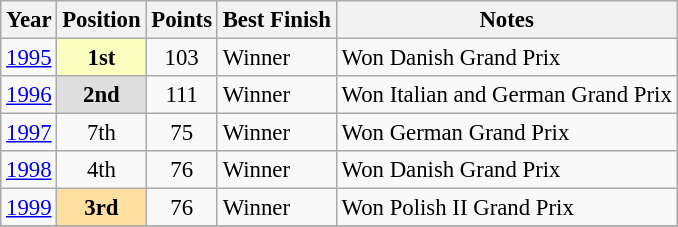<table class="wikitable" style="font-size: 95%;">
<tr>
<th>Year</th>
<th>Position</th>
<th>Points</th>
<th>Best Finish</th>
<th>Notes</th>
</tr>
<tr>
<td><a href='#'>1995</a></td>
<td align="center" style="background:#FBFFBF;"><strong>1st</strong></td>
<td align="center">103</td>
<td>Winner</td>
<td>Won Danish Grand Prix</td>
</tr>
<tr>
<td><a href='#'>1996</a></td>
<td align="center" style="background:#dfdfdf;"><strong>2nd</strong></td>
<td align="center">111</td>
<td>Winner</td>
<td>Won Italian and German Grand Prix</td>
</tr>
<tr>
<td><a href='#'>1997</a></td>
<td align="center">7th</td>
<td align="center">75</td>
<td>Winner</td>
<td>Won German Grand Prix</td>
</tr>
<tr>
<td><a href='#'>1998</a></td>
<td align="center">4th</td>
<td align="center">76</td>
<td>Winner</td>
<td>Won Danish Grand Prix</td>
</tr>
<tr>
<td><a href='#'>1999</a></td>
<td align="center" style="background:#FFDF9F;"><strong>3rd</strong></td>
<td align="center">76</td>
<td>Winner</td>
<td>Won Polish II Grand Prix</td>
</tr>
<tr>
</tr>
</table>
